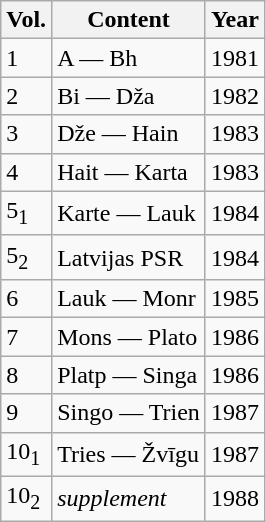<table class="wikitable" border="1">
<tr>
<th>Vol.</th>
<th>Content</th>
<th>Year</th>
</tr>
<tr>
<td>1</td>
<td>A — Bh</td>
<td>1981</td>
</tr>
<tr>
<td>2</td>
<td>Bi — Dža</td>
<td>1982</td>
</tr>
<tr>
<td>3</td>
<td>Dže — Hain</td>
<td>1983</td>
</tr>
<tr>
<td>4</td>
<td>Hait — Karta</td>
<td>1983</td>
</tr>
<tr>
<td>5<sub>1</sub></td>
<td>Karte — Lauk</td>
<td>1984</td>
</tr>
<tr>
<td>5<sub>2</sub></td>
<td>Latvijas PSR</td>
<td>1984</td>
</tr>
<tr>
<td>6</td>
<td>Lauk — Monr</td>
<td>1985</td>
</tr>
<tr>
<td>7</td>
<td>Mons — Plato</td>
<td>1986</td>
</tr>
<tr>
<td>8</td>
<td>Platp — Singa</td>
<td>1986</td>
</tr>
<tr>
<td>9</td>
<td>Singo — Trien</td>
<td>1987</td>
</tr>
<tr>
<td>10<sub>1</sub></td>
<td>Tries — Žvīgu</td>
<td>1987</td>
</tr>
<tr>
<td>10<sub>2</sub></td>
<td><em>supplement</em></td>
<td>1988</td>
</tr>
</table>
